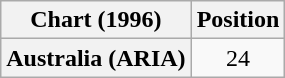<table class="wikitable plainrowheaders" style="text-align:center">
<tr>
<th>Chart (1996)</th>
<th>Position</th>
</tr>
<tr>
<th scope="row">Australia (ARIA)</th>
<td>24</td>
</tr>
</table>
